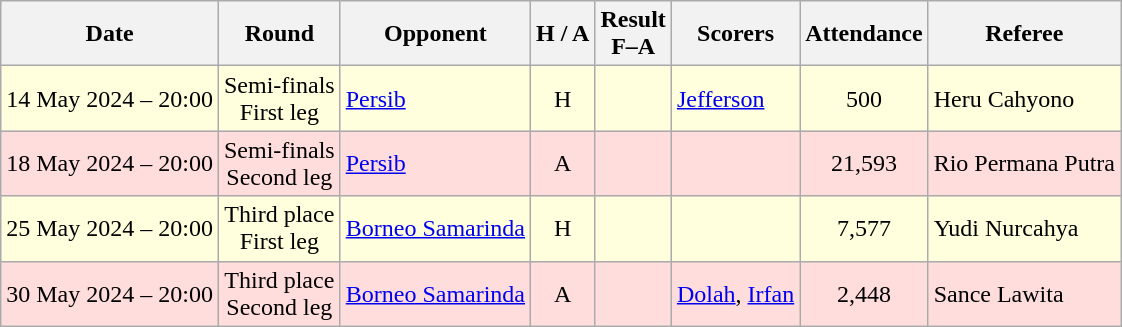<table class="wikitable">
<tr>
<th>Date</th>
<th>Round</th>
<th>Opponent</th>
<th>H / A</th>
<th>Result<br>F–A</th>
<th>Scorers</th>
<th>Attendance</th>
<th>Referee</th>
</tr>
<tr bgcolor = "#FFFFDD">
<td>14 May 2024 – 20:00</td>
<td align="center">Semi-finals<br>First leg</td>
<td><a href='#'>Persib</a></td>
<td align="center">H</td>
<td align="center"></td>
<td><a href='#'>Jefferson</a></td>
<td align="center">500</td>
<td>Heru Cahyono</td>
</tr>
<tr bgcolor = "#FFDDDD">
<td>18 May 2024 – 20:00</td>
<td align="center">Semi-finals<br>Second leg</td>
<td><a href='#'>Persib</a></td>
<td align="center">A</td>
<td align="center"></td>
<td></td>
<td align="center">21,593</td>
<td>Rio Permana Putra</td>
</tr>
<tr bgcolor = "#FFFFDD">
<td>25 May 2024 – 20:00</td>
<td align="center">Third place<br>First leg</td>
<td><a href='#'>Borneo Samarinda</a></td>
<td align="center">H</td>
<td align="center"></td>
<td></td>
<td align="center">7,577</td>
<td>Yudi Nurcahya</td>
</tr>
<tr bgcolor = "#FFDDDD">
<td>30 May 2024 – 20:00</td>
<td align="center">Third place<br>Second leg</td>
<td><a href='#'>Borneo Samarinda</a></td>
<td align="center">A</td>
<td align="center"></td>
<td><a href='#'>Dolah</a>, <a href='#'>Irfan</a></td>
<td align="center">2,448</td>
<td>Sance Lawita</td>
</tr>
</table>
